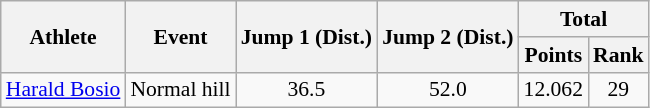<table class="wikitable" style="font-size:90%">
<tr>
<th rowspan="2">Athlete</th>
<th rowspan="2">Event</th>
<th rowspan="2">Jump 1 (Dist.)</th>
<th rowspan="2">Jump 2 (Dist.)</th>
<th colspan="2">Total</th>
</tr>
<tr>
<th>Points</th>
<th>Rank</th>
</tr>
<tr>
<td><a href='#'>Harald Bosio</a></td>
<td>Normal hill</td>
<td align="center">36.5</td>
<td align="center">52.0</td>
<td align="center">12.062</td>
<td align="center">29</td>
</tr>
</table>
